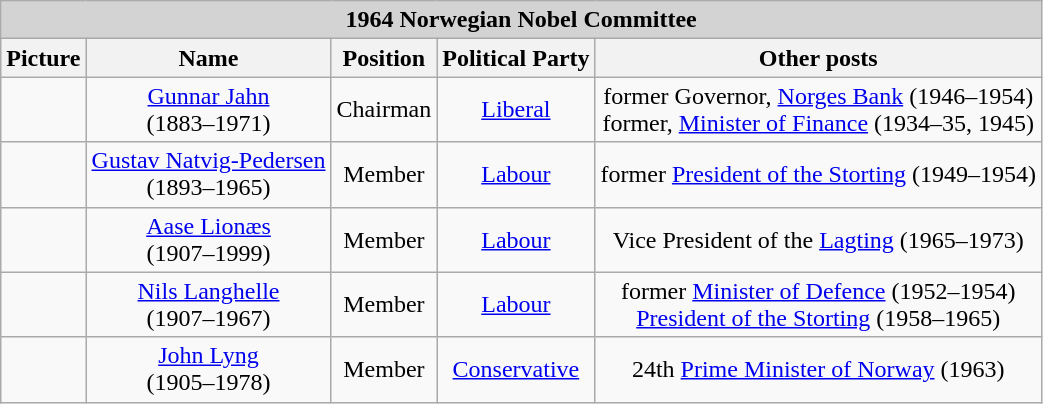<table class="wikitable sortable">
<tr>
<td style="background:lightgrey;white-space:nowrap" colspan="6" align="center"><strong>1964 Norwegian Nobel Committee</strong></td>
</tr>
<tr>
<th>Picture</th>
<th>Name</th>
<th>Position</th>
<th>Political Party</th>
<th>Other posts</th>
</tr>
<tr>
<td></td>
<td align="center"><a href='#'>Gunnar Jahn</a> <br>(1883–1971)</td>
<td align="center">Chairman</td>
<td align="center"><a href='#'>Liberal</a></td>
<td align="center">former Governor, <a href='#'>Norges Bank</a> (1946–1954)<br>former, <a href='#'>Minister of Finance</a> (1934–35, 1945)</td>
</tr>
<tr>
<td></td>
<td align="center"><a href='#'>Gustav Natvig-Pedersen</a> <br>(1893–1965)</td>
<td align="center">Member</td>
<td align="center"><a href='#'>Labour</a></td>
<td align="center">former <a href='#'>President of the Storting</a> (1949–1954)</td>
</tr>
<tr>
<td></td>
<td align="center"><a href='#'>Aase Lionæs</a> <br>(1907–1999)</td>
<td align="center">Member</td>
<td align="center"><a href='#'>Labour</a></td>
<td align="center">Vice President of the <a href='#'>Lagting</a> (1965–1973)</td>
</tr>
<tr>
<td></td>
<td align="center"><a href='#'>Nils Langhelle</a> <br>(1907–1967)</td>
<td align="center">Member</td>
<td align="center"><a href='#'>Labour</a></td>
<td align="center">former <a href='#'>Minister of Defence</a> (1952–1954)<br><a href='#'>President of the Storting</a> (1958–1965)</td>
</tr>
<tr>
<td></td>
<td align="center"><a href='#'>John Lyng</a> <br>(1905–1978)</td>
<td align="center">Member</td>
<td align="center"><a href='#'>Conservative</a></td>
<td align="center">24th <a href='#'>Prime Minister of Norway</a> (1963)</td>
</tr>
</table>
